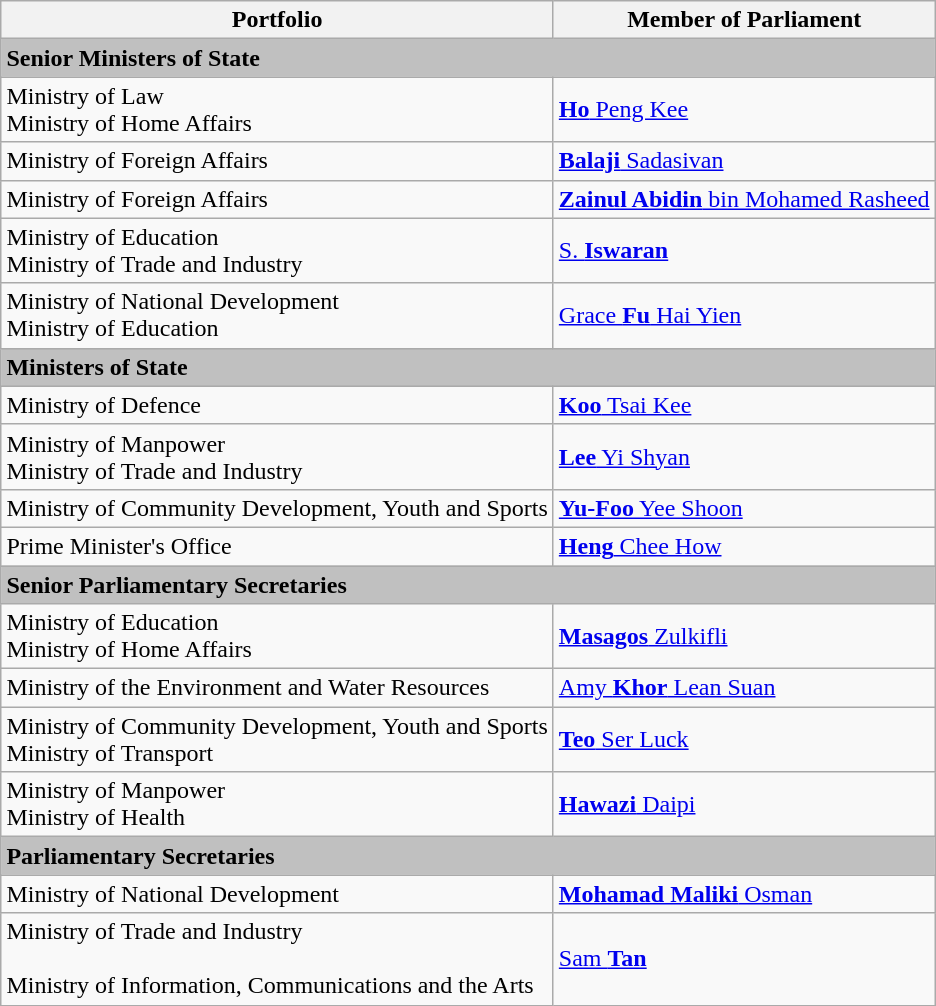<table class="wikitable" style="margin: 1em auto 1em auto">
<tr>
<th>Portfolio</th>
<th>Member of Parliament</th>
</tr>
<tr>
<td colspan="2" style="background:silver;"><strong>Senior Ministers of State</strong></td>
</tr>
<tr>
<td>Ministry of Law<br>Ministry of Home Affairs</td>
<td><a href='#'><strong>Ho</strong> Peng Kee</a></td>
</tr>
<tr>
<td>Ministry of Foreign Affairs</td>
<td><a href='#'><strong>Balaji</strong> Sadasivan</a></td>
</tr>
<tr>
<td>Ministry of Foreign Affairs</td>
<td><a href='#'><strong>Zainul Abidin</strong> bin Mohamed Rasheed</a></td>
</tr>
<tr>
<td>Ministry of Education<br>Ministry of Trade and Industry</td>
<td><a href='#'>S. <strong>Iswaran</strong></a></td>
</tr>
<tr>
<td>Ministry of National Development<br>Ministry of Education</td>
<td><a href='#'>Grace <strong>Fu</strong> Hai Yien</a></td>
</tr>
<tr>
<td colspan="2" style="background:silver;"><strong>Ministers of State</strong></td>
</tr>
<tr>
<td>Ministry of Defence</td>
<td><a href='#'><strong>Koo</strong> Tsai Kee</a></td>
</tr>
<tr>
<td>Ministry of Manpower<br>Ministry of Trade and Industry</td>
<td><a href='#'><strong>Lee</strong> Yi Shyan</a></td>
</tr>
<tr>
<td>Ministry of Community Development, Youth and Sports</td>
<td><a href='#'><strong>Yu-Foo</strong> Yee Shoon</a></td>
</tr>
<tr>
<td>Prime Minister's Office</td>
<td><a href='#'><strong>Heng</strong> Chee How</a></td>
</tr>
<tr>
<td colspan="2" style="background:silver;"><strong>Senior Parliamentary Secretaries</strong></td>
</tr>
<tr>
<td>Ministry of Education<br>Ministry of Home Affairs</td>
<td><a href='#'><strong>Masagos</strong> Zulkifli</a></td>
</tr>
<tr>
<td>Ministry of the Environment and Water Resources</td>
<td><a href='#'>Amy <strong>Khor</strong> Lean Suan</a></td>
</tr>
<tr>
<td>Ministry of Community Development, Youth and Sports<br>Ministry of Transport</td>
<td><a href='#'><strong>Teo</strong> Ser Luck</a></td>
</tr>
<tr>
<td>Ministry of Manpower<br>Ministry of Health</td>
<td><a href='#'><strong>Hawazi</strong> Daipi</a></td>
</tr>
<tr>
<td colspan="2" style="background:silver;"><strong>Parliamentary Secretaries</strong></td>
</tr>
<tr>
<td>Ministry of National Development</td>
<td><a href='#'><strong>Mohamad Maliki</strong> Osman</a></td>
</tr>
<tr>
<td>Ministry of Trade and Industry<br><br>Ministry of Information, Communications and the Arts</td>
<td><a href='#'>Sam <strong>Tan</strong></a><br></td>
</tr>
</table>
